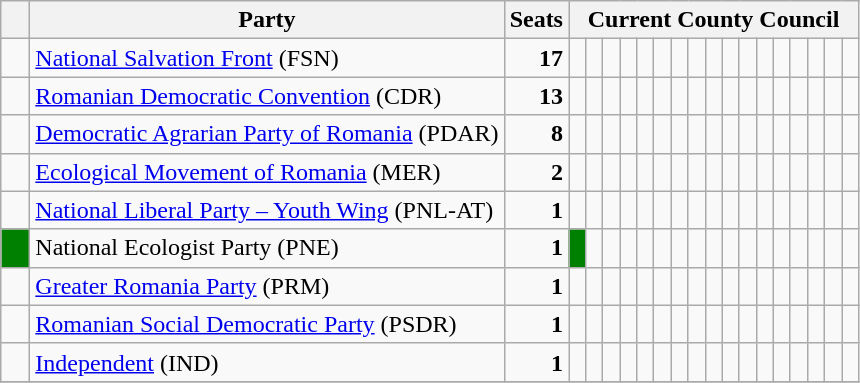<table class="wikitable">
<tr>
<th>   </th>
<th>Party</th>
<th>Seats</th>
<th colspan="17">Current County Council</th>
</tr>
<tr>
<td>  </td>
<td><a href='#'>National Salvation Front</a> (FSN)</td>
<td style="text-align: right"><strong>17</strong></td>
<td>  </td>
<td>  </td>
<td>  </td>
<td>  </td>
<td>  </td>
<td>  </td>
<td>  </td>
<td>  </td>
<td>  </td>
<td>  </td>
<td>  </td>
<td>  </td>
<td>  </td>
<td>  </td>
<td>  </td>
<td>  </td>
<td>  </td>
</tr>
<tr>
<td>  </td>
<td><a href='#'>Romanian Democratic Convention</a> (CDR)</td>
<td style="text-align: right"><strong>13</strong></td>
<td>  </td>
<td>  </td>
<td>  </td>
<td>  </td>
<td>  </td>
<td>  </td>
<td>  </td>
<td>  </td>
<td>  </td>
<td>  </td>
<td>  </td>
<td>  </td>
<td>  </td>
<td> </td>
<td> </td>
<td> </td>
<td> </td>
</tr>
<tr>
<td>  </td>
<td><a href='#'>Democratic Agrarian Party of Romania</a> (PDAR)</td>
<td style="text-align: right"><strong>8</strong></td>
<td>  </td>
<td>  </td>
<td>  </td>
<td>  </td>
<td>  </td>
<td>  </td>
<td>  </td>
<td>  </td>
<td> </td>
<td> </td>
<td> </td>
<td> </td>
<td> </td>
<td> </td>
<td> </td>
<td> </td>
<td> </td>
</tr>
<tr>
<td>  </td>
<td><a href='#'>Ecological Movement of Romania</a> (MER)</td>
<td style="text-align: right"><strong>2</strong></td>
<td>  </td>
<td>  </td>
<td> </td>
<td> </td>
<td> </td>
<td> </td>
<td> </td>
<td> </td>
<td> </td>
<td> </td>
<td> </td>
<td> </td>
<td> </td>
<td> </td>
<td> </td>
<td> </td>
<td> </td>
</tr>
<tr>
<td>  </td>
<td><a href='#'>National Liberal Party – Youth Wing</a> (PNL-AT)</td>
<td style="text-align: right"><strong>1</strong></td>
<td>  </td>
<td> </td>
<td> </td>
<td> </td>
<td> </td>
<td> </td>
<td> </td>
<td> </td>
<td> </td>
<td> </td>
<td> </td>
<td> </td>
<td> </td>
<td> </td>
<td> </td>
<td> </td>
<td> </td>
</tr>
<tr>
<td style="background-color:green"></td>
<td>National Ecologist Party (PNE)</td>
<td style="text-align: right"><strong>1</strong></td>
<td style="background-color:green"></td>
<td> </td>
<td> </td>
<td> </td>
<td> </td>
<td> </td>
<td> </td>
<td> </td>
<td> </td>
<td> </td>
<td> </td>
<td> </td>
<td> </td>
<td> </td>
<td> </td>
<td> </td>
<td> </td>
</tr>
<tr>
<td>  </td>
<td><a href='#'>Greater Romania Party</a> (PRM)</td>
<td style="text-align: right"><strong>1</strong></td>
<td>  </td>
<td> </td>
<td> </td>
<td> </td>
<td> </td>
<td> </td>
<td> </td>
<td> </td>
<td> </td>
<td> </td>
<td> </td>
<td> </td>
<td> </td>
<td> </td>
<td> </td>
<td> </td>
<td> </td>
</tr>
<tr>
<td>  </td>
<td><a href='#'>Romanian Social Democratic Party</a> (PSDR)</td>
<td style="text-align: right"><strong>1</strong></td>
<td>  </td>
<td> </td>
<td> </td>
<td> </td>
<td> </td>
<td> </td>
<td> </td>
<td> </td>
<td> </td>
<td> </td>
<td> </td>
<td> </td>
<td> </td>
<td> </td>
<td> </td>
<td> </td>
<td> </td>
</tr>
<tr>
<td>  </td>
<td><a href='#'>Independent</a> (IND)</td>
<td style="text-align: right"><strong>1</strong></td>
<td>  </td>
<td> </td>
<td> </td>
<td> </td>
<td> </td>
<td> </td>
<td> </td>
<td> </td>
<td> </td>
<td> </td>
<td> </td>
<td> </td>
<td> </td>
<td> </td>
<td> </td>
<td> </td>
<td> </td>
</tr>
<tr>
</tr>
</table>
